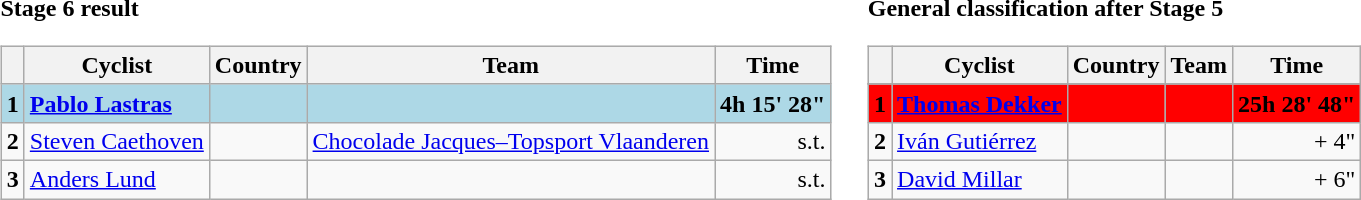<table>
<tr>
<td><strong>Stage 6 result</strong><br><table class="wikitable">
<tr>
<th></th>
<th>Cyclist</th>
<th>Country</th>
<th>Team</th>
<th>Time</th>
</tr>
<tr style="background:lightblue">
<td><strong>1</strong></td>
<td><strong><a href='#'>Pablo Lastras</a></strong></td>
<td><strong></strong></td>
<td><strong></strong></td>
<td align=right><strong>4h 15' 28"</strong></td>
</tr>
<tr>
<td><strong>2</strong></td>
<td><a href='#'>Steven Caethoven</a></td>
<td></td>
<td><a href='#'>Chocolade Jacques–Topsport Vlaanderen</a></td>
<td align=right>s.t.</td>
</tr>
<tr>
<td><strong>3</strong></td>
<td><a href='#'>Anders Lund</a></td>
<td></td>
<td></td>
<td align=right>s.t.</td>
</tr>
</table>
</td>
<td></td>
<td><strong>General classification after Stage 5</strong><br><table class="wikitable">
<tr>
<th></th>
<th>Cyclist</th>
<th>Country</th>
<th>Team</th>
<th>Time</th>
</tr>
<tr>
</tr>
<tr style="background:red">
<td><strong>1</strong></td>
<td><strong><a href='#'>Thomas Dekker</a></strong></td>
<td><strong></strong></td>
<td><strong></strong></td>
<td align=right><strong>25h 28' 48"</strong></td>
</tr>
<tr>
<td><strong>2</strong></td>
<td><a href='#'>Iván Gutiérrez</a></td>
<td></td>
<td></td>
<td align=right>+ 4"</td>
</tr>
<tr>
<td><strong>3</strong></td>
<td><a href='#'>David Millar</a></td>
<td></td>
<td></td>
<td align=right>+ 6"</td>
</tr>
</table>
</td>
</tr>
</table>
